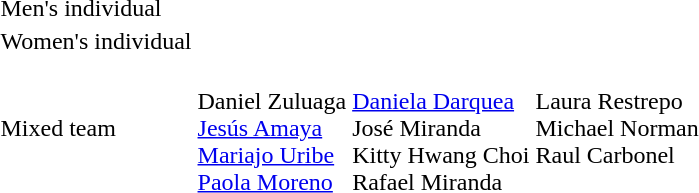<table>
<tr>
<td>Men's individual</td>
<td nowrap></td>
<td nowrap></td>
<td></td>
</tr>
<tr>
<td>Women's individual</td>
<td></td>
<td></td>
<td></td>
</tr>
<tr>
<td>Mixed team</td>
<td><br>Daniel Zuluaga<br><a href='#'>Jesús Amaya</a><br><a href='#'>Mariajo Uribe</a><br><a href='#'>Paola Moreno</a></td>
<td><br><a href='#'>Daniela Darquea</a><br>José Miranda<br>Kitty Hwang Choi<br>Rafael Miranda</td>
<td valign=top nowrap><br>Laura Restrepo<br>Michael Norman<br>Raul Carbonel</td>
</tr>
</table>
